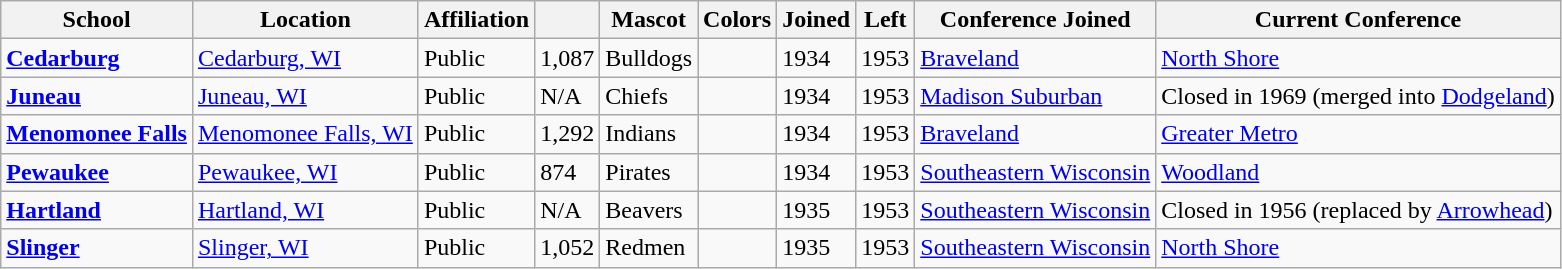<table class="wikitable sortable">
<tr>
<th>School</th>
<th>Location</th>
<th>Affiliation</th>
<th></th>
<th>Mascot</th>
<th>Colors</th>
<th>Joined</th>
<th>Left</th>
<th>Conference Joined</th>
<th>Current Conference</th>
</tr>
<tr>
<td><a href='#'><strong>Cedarburg</strong></a></td>
<td><a href='#'>Cedarburg, WI</a></td>
<td>Public</td>
<td>1,087</td>
<td>Bulldogs</td>
<td> </td>
<td>1934</td>
<td>1953</td>
<td><a href='#'>Braveland</a></td>
<td><a href='#'>North Shore</a></td>
</tr>
<tr>
<td><a href='#'><strong>Juneau</strong></a></td>
<td><a href='#'>Juneau, WI</a></td>
<td>Public</td>
<td>N/A</td>
<td>Chiefs</td>
<td> </td>
<td>1934</td>
<td>1953</td>
<td><a href='#'>Madison Suburban</a></td>
<td>Closed in 1969 (merged into <a href='#'>Dodgeland</a>)</td>
</tr>
<tr>
<td><a href='#'><strong>Menomonee Falls</strong></a></td>
<td><a href='#'>Menomonee Falls, WI</a></td>
<td>Public</td>
<td>1,292</td>
<td>Indians</td>
<td> </td>
<td>1934</td>
<td>1953</td>
<td><a href='#'>Braveland</a></td>
<td><a href='#'>Greater Metro</a></td>
</tr>
<tr>
<td><a href='#'><strong>Pewaukee</strong></a></td>
<td><a href='#'>Pewaukee, WI</a></td>
<td>Public</td>
<td>874</td>
<td>Pirates</td>
<td> </td>
<td>1934</td>
<td>1953</td>
<td><a href='#'>Southeastern Wisconsin</a></td>
<td><a href='#'>Woodland</a></td>
</tr>
<tr>
<td><a href='#'><strong>Hartland</strong></a></td>
<td><a href='#'>Hartland, WI</a></td>
<td>Public</td>
<td>N/A</td>
<td>Beavers</td>
<td> </td>
<td>1935</td>
<td>1953</td>
<td><a href='#'>Southeastern Wisconsin</a></td>
<td>Closed in 1956 (replaced by <a href='#'>Arrowhead</a>)</td>
</tr>
<tr>
<td><a href='#'><strong>Slinger</strong></a></td>
<td><a href='#'>Slinger, WI</a></td>
<td>Public</td>
<td>1,052</td>
<td>Redmen</td>
<td> </td>
<td>1935</td>
<td>1953</td>
<td><a href='#'>Southeastern Wisconsin</a></td>
<td><a href='#'>North Shore</a></td>
</tr>
</table>
